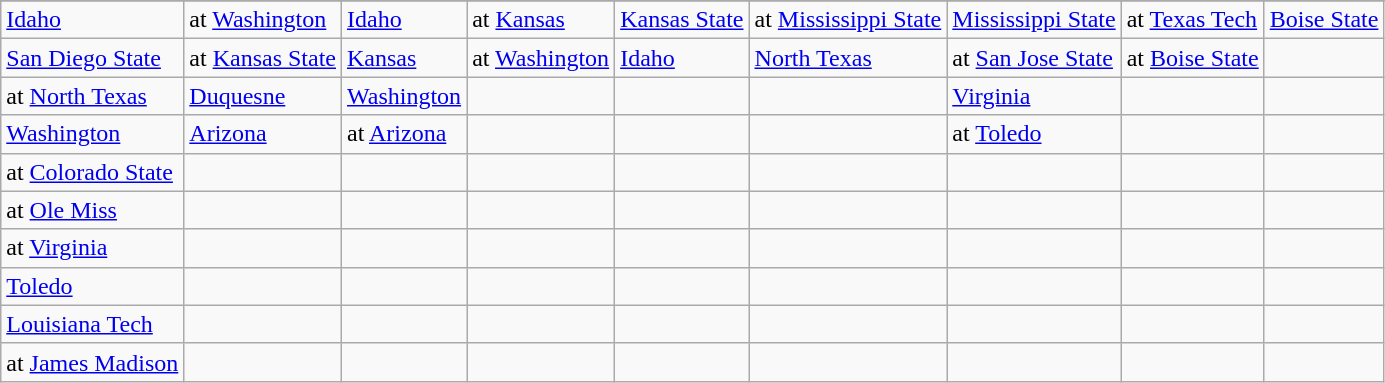<table class="wikitable">
<tr>
</tr>
<tr>
<td><a href='#'>Idaho</a></td>
<td>at <a href='#'>Washington</a></td>
<td><a href='#'>Idaho</a></td>
<td>at <a href='#'>Kansas</a></td>
<td><a href='#'>Kansas State</a></td>
<td>at <a href='#'>Mississippi State</a></td>
<td><a href='#'>Mississippi State</a></td>
<td>at <a href='#'>Texas Tech</a></td>
<td><a href='#'>Boise State</a></td>
</tr>
<tr>
<td><a href='#'>San Diego State</a></td>
<td>at <a href='#'>Kansas State</a></td>
<td><a href='#'>Kansas</a></td>
<td>at <a href='#'>Washington</a></td>
<td><a href='#'>Idaho</a></td>
<td><a href='#'>North Texas</a></td>
<td>at <a href='#'>San Jose State</a></td>
<td>at <a href='#'>Boise State</a></td>
<td></td>
</tr>
<tr>
<td>at <a href='#'>North Texas</a></td>
<td><a href='#'>Duquesne</a></td>
<td><a href='#'>Washington</a></td>
<td></td>
<td></td>
<td></td>
<td><a href='#'>Virginia</a></td>
<td></td>
<td></td>
</tr>
<tr>
<td><a href='#'>Washington</a></td>
<td><a href='#'>Arizona</a></td>
<td>at <a href='#'>Arizona</a></td>
<td></td>
<td></td>
<td></td>
<td>at <a href='#'>Toledo</a></td>
<td></td>
<td></td>
</tr>
<tr>
<td>at <a href='#'>Colorado State</a></td>
<td></td>
<td></td>
<td></td>
<td></td>
<td></td>
<td></td>
<td></td>
<td></td>
</tr>
<tr>
<td>at <a href='#'>Ole Miss</a></td>
<td></td>
<td></td>
<td></td>
<td></td>
<td></td>
<td></td>
<td></td>
<td></td>
</tr>
<tr>
<td>at <a href='#'>Virginia</a></td>
<td></td>
<td></td>
<td></td>
<td></td>
<td></td>
<td></td>
<td></td>
<td></td>
</tr>
<tr>
<td><a href='#'>Toledo</a></td>
<td></td>
<td></td>
<td></td>
<td></td>
<td></td>
<td></td>
<td></td>
<td></td>
</tr>
<tr>
<td><a href='#'>Louisiana Tech</a></td>
<td></td>
<td></td>
<td></td>
<td></td>
<td></td>
<td></td>
<td></td>
<td></td>
</tr>
<tr>
<td>at <a href='#'>James Madison</a></td>
<td></td>
<td></td>
<td></td>
<td></td>
<td></td>
<td></td>
<td></td>
<td></td>
</tr>
</table>
